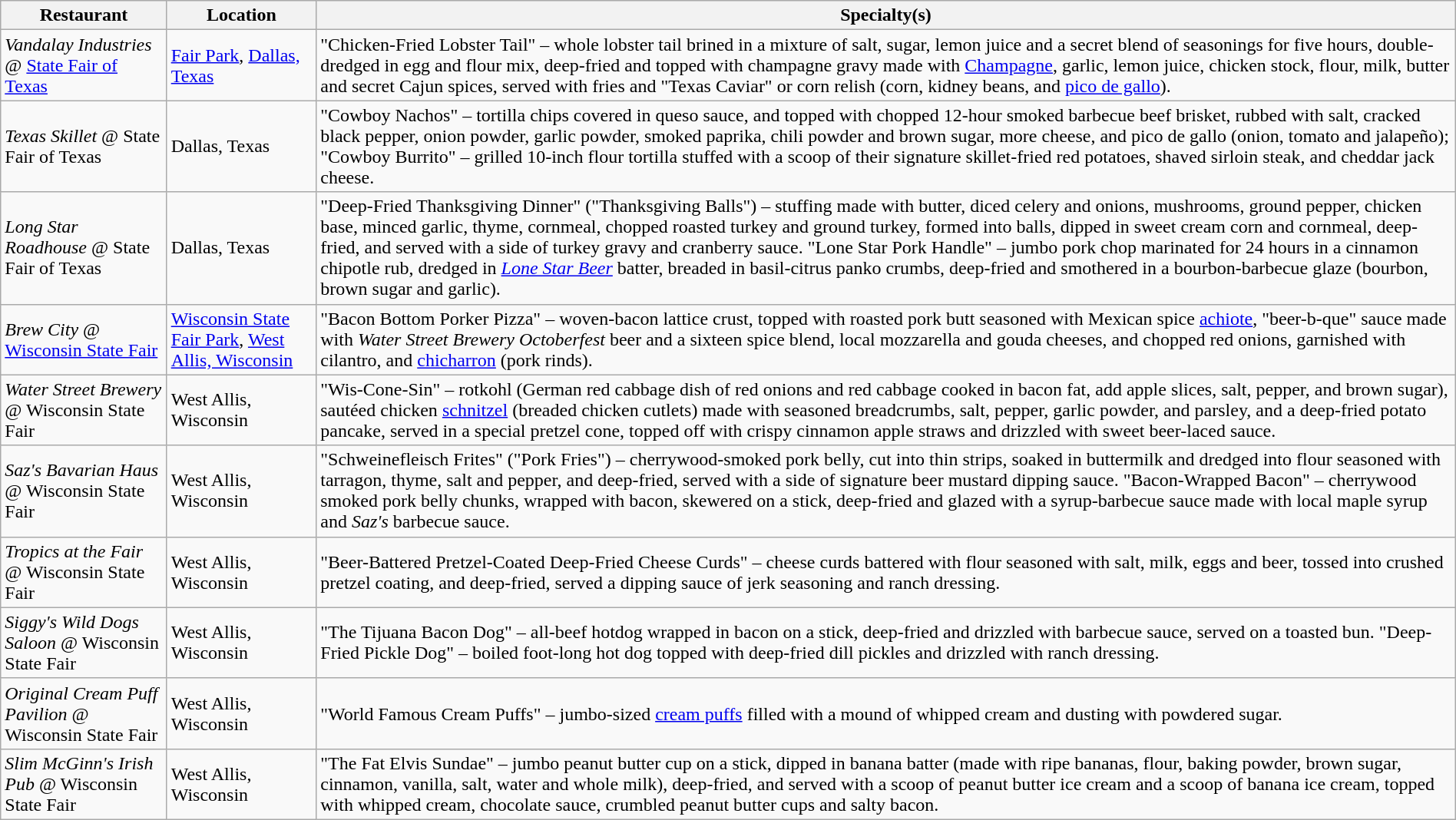<table class="wikitable" style="width:100%;">
<tr>
<th>Restaurant</th>
<th>Location</th>
<th>Specialty(s)</th>
</tr>
<tr>
<td><em>Vandalay Industries</em> @ <a href='#'>State Fair of Texas</a></td>
<td><a href='#'>Fair Park</a>, <a href='#'>Dallas, Texas</a></td>
<td>"Chicken-Fried Lobster Tail" – whole lobster tail brined in a mixture of salt, sugar, lemon juice and a secret blend of seasonings for five hours, double-dredged in egg and flour mix, deep-fried and topped with champagne gravy made with <a href='#'>Champagne</a>, garlic, lemon juice, chicken stock, flour, milk, butter and secret Cajun spices, served with fries and "Texas Caviar" or corn relish (corn, kidney beans, and <a href='#'>pico de gallo</a>).</td>
</tr>
<tr>
<td><em>Texas Skillet</em> @ State Fair of Texas</td>
<td>Dallas, Texas</td>
<td>"Cowboy Nachos" – tortilla chips covered in queso sauce, and topped with chopped 12-hour smoked barbecue beef brisket, rubbed with salt, cracked black pepper, onion powder, garlic powder, smoked paprika, chili powder and brown sugar, more cheese, and pico de gallo (onion, tomato and jalapeño); "Cowboy Burrito" – grilled 10-inch flour tortilla stuffed with a scoop of their signature skillet-fried red potatoes, shaved sirloin steak, and cheddar jack cheese.</td>
</tr>
<tr>
<td><em>Long Star Roadhouse</em> @ State Fair of Texas</td>
<td>Dallas, Texas</td>
<td>"Deep-Fried Thanksgiving Dinner" ("Thanksgiving Balls") – stuffing made with butter, diced celery and onions, mushrooms, ground pepper, chicken base, minced garlic, thyme, cornmeal, chopped roasted turkey and ground turkey, formed into balls, dipped in sweet cream corn and cornmeal, deep-fried, and served with a side of turkey gravy and cranberry sauce. "Lone Star Pork Handle" – jumbo pork chop marinated for 24 hours in a cinnamon chipotle rub, dredged in <em><a href='#'>Lone Star Beer</a></em> batter, breaded in basil-citrus panko crumbs, deep-fried and smothered in a bourbon-barbecue glaze (bourbon, brown sugar and garlic).</td>
</tr>
<tr>
<td><em>Brew City</em> @ <a href='#'>Wisconsin State Fair</a></td>
<td><a href='#'>Wisconsin State Fair Park</a>, <a href='#'>West Allis, Wisconsin</a></td>
<td>"Bacon Bottom Porker Pizza" – woven-bacon lattice crust, topped with roasted pork butt seasoned with Mexican spice <a href='#'>achiote</a>, "beer-b-que" sauce made with <em>Water Street Brewery Octoberfest</em> beer and a sixteen spice blend, local mozzarella and gouda cheeses, and chopped red onions, garnished with cilantro, and <a href='#'>chicharron</a> (pork rinds).</td>
</tr>
<tr>
<td><em>Water Street Brewery</em> @ Wisconsin State Fair</td>
<td>West Allis, Wisconsin</td>
<td>"Wis-Cone-Sin" – rotkohl (German red cabbage dish of red onions and red cabbage cooked in bacon fat, add apple slices, salt, pepper, and brown sugar), sautéed chicken <a href='#'>schnitzel</a> (breaded chicken cutlets) made with seasoned breadcrumbs, salt, pepper, garlic powder, and parsley, and a deep-fried potato pancake, served in a special pretzel cone, topped off with crispy cinnamon apple straws and drizzled with sweet beer-laced sauce.</td>
</tr>
<tr>
<td><em>Saz's Bavarian Haus</em> @ Wisconsin State Fair</td>
<td>West Allis, Wisconsin</td>
<td>"Schweinefleisch Frites" ("Pork Fries") – cherrywood-smoked pork belly, cut into thin strips, soaked in buttermilk and dredged into flour seasoned with tarragon, thyme, salt and pepper, and deep-fried, served with a side of signature beer mustard dipping sauce. "Bacon-Wrapped Bacon" – cherrywood smoked pork belly chunks, wrapped with bacon, skewered on a stick, deep-fried and glazed with a syrup-barbecue sauce made with local maple syrup and <em>Saz's</em> barbecue sauce.</td>
</tr>
<tr>
<td><em> Tropics at the Fair </em> @ Wisconsin State Fair</td>
<td>West Allis, Wisconsin</td>
<td>"Beer-Battered Pretzel-Coated Deep-Fried Cheese Curds" – cheese curds battered with flour seasoned with salt, milk, eggs and beer, tossed into crushed pretzel coating, and deep-fried, served a dipping sauce of jerk seasoning and ranch dressing.</td>
</tr>
<tr>
<td><em>Siggy's Wild Dogs Saloon</em> @ Wisconsin State Fair</td>
<td>West Allis, Wisconsin</td>
<td>"The Tijuana Bacon Dog" – all-beef hotdog wrapped in bacon on a stick, deep-fried and drizzled with barbecue sauce, served on a toasted bun. "Deep-Fried Pickle Dog" – boiled foot-long hot dog topped with deep-fried dill pickles and drizzled with ranch dressing.</td>
</tr>
<tr>
<td><em>Original Cream Puff Pavilion</em> @ Wisconsin State Fair</td>
<td>West Allis, Wisconsin</td>
<td>"World Famous Cream Puffs" – jumbo-sized <a href='#'>cream puffs</a> filled with a mound of whipped cream and dusting with powdered sugar.</td>
</tr>
<tr>
<td><em>Slim McGinn's Irish Pub</em> @ Wisconsin State Fair</td>
<td>West Allis, Wisconsin</td>
<td>"The Fat Elvis Sundae" – jumbo peanut butter cup on a stick, dipped in banana batter (made with ripe bananas, flour, baking powder, brown sugar, cinnamon, vanilla, salt, water and whole milk), deep-fried, and served with a scoop of peanut butter ice cream and a scoop of banana ice cream, topped with whipped cream, chocolate sauce, crumbled peanut butter cups and salty bacon.</td>
</tr>
</table>
